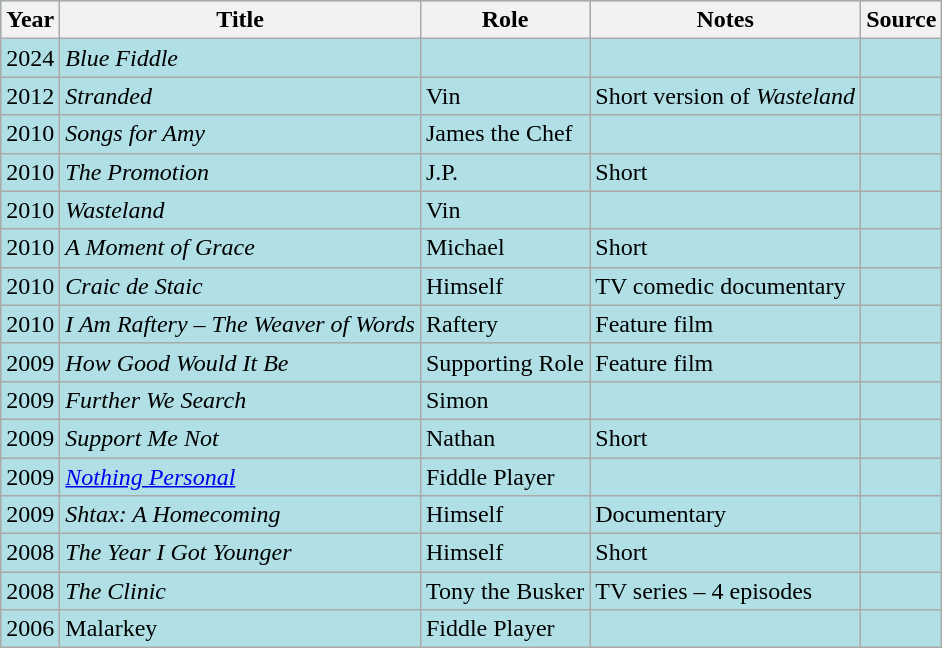<table class="wikitable" style="background: #B0E0E6; color: black">
<tr>
<th>Year</th>
<th>Title</th>
<th>Role</th>
<th>Notes</th>
<th>Source</th>
</tr>
<tr>
<td>2024</td>
<td><em>Blue Fiddle</em></td>
<td></td>
<td></td>
<td></td>
</tr>
<tr>
<td>2012</td>
<td><em>Stranded</em></td>
<td>Vin</td>
<td>Short version of <em>Wasteland</em></td>
<td></td>
</tr>
<tr>
<td>2010</td>
<td><em>Songs for Amy</em></td>
<td>James the Chef</td>
<td></td>
<td></td>
</tr>
<tr>
<td>2010</td>
<td><em>The Promotion</em></td>
<td>J.P.</td>
<td>Short</td>
<td></td>
</tr>
<tr>
<td>2010</td>
<td><em>Wasteland</em></td>
<td>Vin</td>
<td></td>
<td></td>
</tr>
<tr>
<td>2010</td>
<td><em>A Moment of Grace</em></td>
<td>Michael</td>
<td>Short</td>
<td></td>
</tr>
<tr>
<td>2010</td>
<td><em>Craic de Staic</em></td>
<td>Himself</td>
<td>TV comedic documentary</td>
<td></td>
</tr>
<tr>
<td>2010</td>
<td><em>I Am Raftery – The Weaver of Words</em></td>
<td>Raftery</td>
<td>Feature film</td>
<td></td>
</tr>
<tr>
<td>2009</td>
<td><em>How Good Would It Be</em></td>
<td>Supporting Role</td>
<td>Feature film</td>
<td></td>
</tr>
<tr>
<td>2009</td>
<td><em>Further We Search</em></td>
<td>Simon</td>
<td></td>
<td></td>
</tr>
<tr>
<td>2009</td>
<td><em>Support Me Not</em></td>
<td>Nathan</td>
<td>Short</td>
<td></td>
</tr>
<tr>
<td>2009</td>
<td><a href='#'><em>Nothing Personal</em></a></td>
<td>Fiddle Player</td>
<td></td>
<td></td>
</tr>
<tr>
<td>2009</td>
<td><em>Shtax: A Homecoming</em></td>
<td>Himself</td>
<td>Documentary</td>
<td></td>
</tr>
<tr>
<td>2008</td>
<td><em>The Year I Got Younger</em></td>
<td>Himself</td>
<td>Short</td>
<td></td>
</tr>
<tr>
<td>2008</td>
<td><em>The Clinic</em></td>
<td>Tony the Busker</td>
<td>TV series – 4 episodes</td>
<td></td>
</tr>
<tr>
<td>2006</td>
<td>Malarkey</td>
<td>Fiddle Player</td>
<td> </td>
<td></td>
</tr>
</table>
